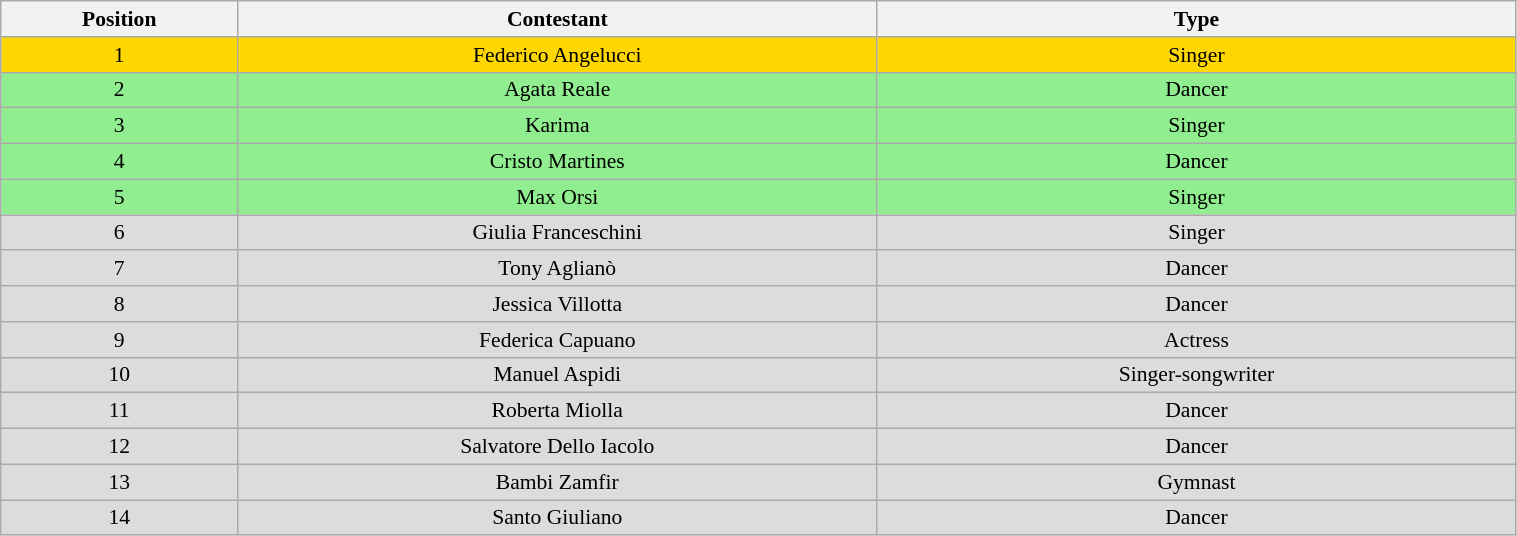<table class="wikitable" style="text-align:center; font-size:90%; border-collapse:collapse;" width=80%>
<tr>
<th width=4%>Position</th>
<th width="12%" align="center">Contestant</th>
<th width=12%>Type</th>
</tr>
<tr>
<td style="color:black; background:gold;">1</td>
<td style="color:black; background:gold;">Federico Angelucci</td>
<td style="color:black; background:gold;">Singer</td>
</tr>
<tr>
<td style="color:black; background:LightGreen;">2</td>
<td style="color:black; background:LightGreen;">Agata Reale</td>
<td style="color:black; background:LightGreen;">Dancer</td>
</tr>
<tr>
<td style="color:black; background:LightGreen;">3</td>
<td style="color:black; background:LightGreen;">Karima</td>
<td style="color:black; background:LightGreen;">Singer</td>
</tr>
<tr>
<td style="color:black; background:LightGreen;">4</td>
<td style="color:black; background:LightGreen;">Cristo Martines</td>
<td style="color:black; background:LightGreen;">Dancer</td>
</tr>
<tr>
<td style="color:black; background:LightGreen;">5</td>
<td style="color:black; background:LightGreen;">Max Orsi</td>
<td style="color:black; background:LightGreen;">Singer</td>
</tr>
<tr>
<td style="background:#DCDCDC;">6</td>
<td style="background:#DCDCDC;">Giulia Franceschini</td>
<td style="background:#DCDCDC;">Singer</td>
</tr>
<tr>
<td style="background:#DCDCDC;">7</td>
<td style="background:#DCDCDC;">Tony Aglianò</td>
<td style="background:#DCDCDC;">Dancer</td>
</tr>
<tr>
<td style="background:#DCDCDC;">8</td>
<td style="background:#DCDCDC;">Jessica Villotta</td>
<td style="background:#DCDCDC;">Dancer</td>
</tr>
<tr>
<td style="background:#DCDCDC;">9</td>
<td style="background:#DCDCDC;">Federica Capuano</td>
<td style="background:#DCDCDC;">Actress</td>
</tr>
<tr>
<td style="background:#DCDCDC;">10</td>
<td style="background:#DCDCDC;">Manuel Aspidi</td>
<td style="background:#DCDCDC;">Singer-songwriter</td>
</tr>
<tr>
<td style="background:#DCDCDC;">11</td>
<td style="background:#DCDCDC;">Roberta Miolla</td>
<td style="background:#DCDCDC;">Dancer</td>
</tr>
<tr>
<td style="background:#DCDCDC;">12</td>
<td style="background:#DCDCDC;">Salvatore Dello Iacolo</td>
<td style="background:#DCDCDC;">Dancer</td>
</tr>
<tr>
<td style="background:#DCDCDC;">13</td>
<td style="background:#DCDCDC;">Bambi Zamfir</td>
<td style="background:#DCDCDC;">Gymnast</td>
</tr>
<tr>
<td style="background:#DCDCDC;">14</td>
<td style="background:#DCDCDC;">Santo Giuliano</td>
<td style="background:#DCDCDC;">Dancer</td>
</tr>
</table>
